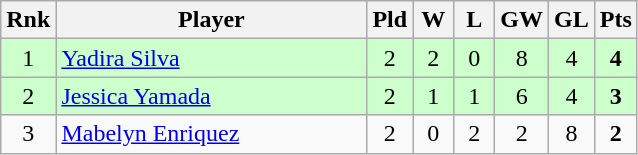<table class="wikitable" style="text-align:center">
<tr>
<th width=20>Rnk</th>
<th width=200>Player</th>
<th width=20>Pld</th>
<th width=20>W</th>
<th width=20>L</th>
<th width=20>GW</th>
<th width=20>GL</th>
<th width=20>Pts</th>
</tr>
<tr bgcolor="ccffcc">
<td>1</td>
<td style="text-align:left;"> <a href='#'>Yadira Silva</a></td>
<td>2</td>
<td>2</td>
<td>0</td>
<td>8</td>
<td>4</td>
<td><strong>4</strong></td>
</tr>
<tr bgcolor="ccffcc">
<td>2</td>
<td style="text-align:left;"> <a href='#'>Jessica Yamada</a></td>
<td>2</td>
<td>1</td>
<td>1</td>
<td>6</td>
<td>4</td>
<td><strong>3</strong></td>
</tr>
<tr>
<td>3</td>
<td style="text-align:left;"> <a href='#'>Mabelyn Enriquez</a></td>
<td>2</td>
<td>0</td>
<td>2</td>
<td>2</td>
<td>8</td>
<td><strong>2</strong></td>
</tr>
</table>
